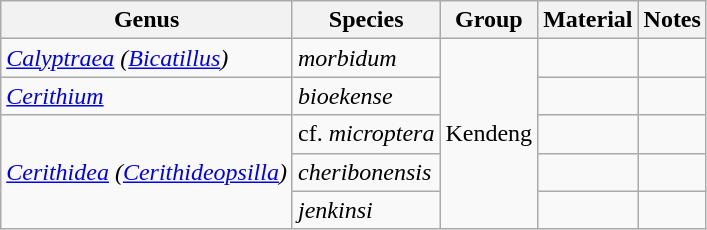<table class="wikitable">
<tr>
<th>Genus</th>
<th>Species</th>
<th>Group</th>
<th>Material</th>
<th>Notes</th>
</tr>
<tr>
<td><em><a href='#'>Calyptraea</a> (<a href='#'>Bicatillus</a>)</em></td>
<td><em>morbidum</em></td>
<td rowspan="5">Kendeng</td>
<td></td>
<td></td>
</tr>
<tr>
<td><em><a href='#'>Cerithium</a></em></td>
<td><em>bioekense</em></td>
<td></td>
<td></td>
</tr>
<tr>
<td rowspan="3"><em><a href='#'>Cerithidea</a> (<a href='#'>Cerithideopsilla</a>)</em></td>
<td>cf. <em>microptera</em></td>
<td></td>
<td></td>
</tr>
<tr>
<td><em>cheribonensis</em></td>
<td></td>
<td></td>
</tr>
<tr>
<td><em>jenkinsi</em></td>
<td></td>
<td></td>
</tr>
</table>
